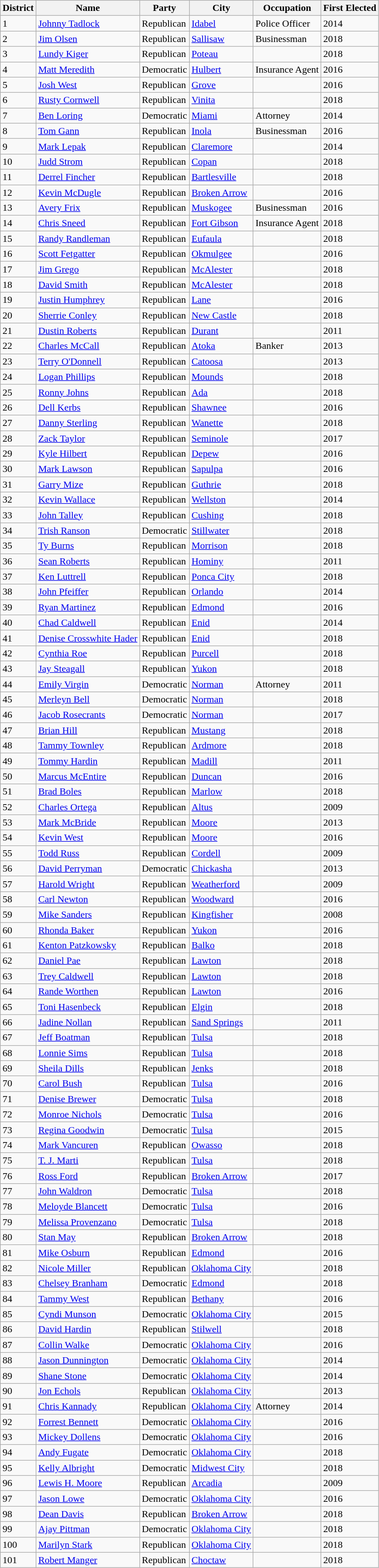<table class="wikitable sortable">
<tr>
<th>District</th>
<th>Name</th>
<th>Party</th>
<th>City</th>
<th>Occupation</th>
<th>First Elected</th>
</tr>
<tr>
<td>1</td>
<td><a href='#'>Johnny Tadlock</a></td>
<td>Republican</td>
<td><a href='#'>Idabel</a></td>
<td>Police Officer</td>
<td>2014</td>
</tr>
<tr>
<td>2</td>
<td><a href='#'>Jim Olsen</a></td>
<td>Republican</td>
<td><a href='#'>Sallisaw</a></td>
<td>Businessman</td>
<td>2018</td>
</tr>
<tr>
<td>3</td>
<td><a href='#'>Lundy Kiger</a></td>
<td>Republican</td>
<td><a href='#'>Poteau</a></td>
<td></td>
<td>2018</td>
</tr>
<tr>
<td>4</td>
<td><a href='#'>Matt Meredith</a></td>
<td>Democratic</td>
<td><a href='#'>Hulbert</a></td>
<td>Insurance Agent</td>
<td>2016</td>
</tr>
<tr>
<td>5</td>
<td><a href='#'>Josh West</a></td>
<td>Republican</td>
<td><a href='#'>Grove</a></td>
<td></td>
<td>2016</td>
</tr>
<tr>
<td>6</td>
<td><a href='#'>Rusty Cornwell</a></td>
<td>Republican</td>
<td><a href='#'>Vinita</a></td>
<td></td>
<td>2018</td>
</tr>
<tr>
<td>7</td>
<td><a href='#'>Ben Loring</a></td>
<td>Democratic</td>
<td><a href='#'>Miami</a></td>
<td>Attorney</td>
<td>2014</td>
</tr>
<tr>
<td>8</td>
<td><a href='#'>Tom Gann</a></td>
<td>Republican</td>
<td><a href='#'>Inola</a></td>
<td>Businessman</td>
<td>2016</td>
</tr>
<tr>
<td>9</td>
<td><a href='#'>Mark Lepak</a></td>
<td>Republican</td>
<td><a href='#'>Claremore</a></td>
<td></td>
<td>2014</td>
</tr>
<tr>
<td>10</td>
<td><a href='#'>Judd Strom</a></td>
<td>Republican</td>
<td><a href='#'>Copan</a></td>
<td></td>
<td>2018</td>
</tr>
<tr>
<td>11</td>
<td><a href='#'>Derrel Fincher</a></td>
<td>Republican</td>
<td><a href='#'>Bartlesville</a></td>
<td></td>
<td>2018</td>
</tr>
<tr>
<td>12</td>
<td><a href='#'>Kevin McDugle</a></td>
<td>Republican</td>
<td><a href='#'>Broken Arrow</a></td>
<td></td>
<td>2016</td>
</tr>
<tr>
<td>13</td>
<td><a href='#'>Avery Frix</a></td>
<td>Republican</td>
<td><a href='#'>Muskogee</a></td>
<td>Businessman</td>
<td>2016</td>
</tr>
<tr>
<td>14</td>
<td><a href='#'>Chris Sneed</a></td>
<td>Republican</td>
<td><a href='#'>Fort Gibson</a></td>
<td>Insurance Agent</td>
<td>2018</td>
</tr>
<tr>
<td>15</td>
<td><a href='#'>Randy Randleman</a></td>
<td>Republican</td>
<td><a href='#'>Eufaula</a></td>
<td></td>
<td>2018</td>
</tr>
<tr>
<td>16</td>
<td><a href='#'>Scott Fetgatter</a></td>
<td>Republican</td>
<td><a href='#'>Okmulgee</a></td>
<td></td>
<td>2016</td>
</tr>
<tr>
<td>17</td>
<td><a href='#'>Jim Grego</a></td>
<td>Republican</td>
<td><a href='#'>McAlester</a></td>
<td></td>
<td>2018</td>
</tr>
<tr>
<td>18</td>
<td><a href='#'>David Smith</a></td>
<td>Republican</td>
<td><a href='#'>McAlester</a></td>
<td></td>
<td>2018</td>
</tr>
<tr>
<td>19</td>
<td><a href='#'>Justin Humphrey</a></td>
<td>Republican</td>
<td><a href='#'>Lane</a></td>
<td></td>
<td>2016</td>
</tr>
<tr>
<td>20</td>
<td><a href='#'>Sherrie Conley</a></td>
<td>Republican</td>
<td><a href='#'>New Castle</a></td>
<td></td>
<td>2018</td>
</tr>
<tr>
<td>21</td>
<td><a href='#'>Dustin Roberts</a></td>
<td>Republican</td>
<td><a href='#'>Durant</a></td>
<td></td>
<td>2011</td>
</tr>
<tr>
<td>22</td>
<td><a href='#'>Charles McCall</a></td>
<td>Republican</td>
<td><a href='#'>Atoka</a></td>
<td>Banker</td>
<td>2013</td>
</tr>
<tr>
<td>23</td>
<td><a href='#'>Terry O'Donnell</a></td>
<td>Republican</td>
<td><a href='#'>Catoosa</a></td>
<td></td>
<td>2013</td>
</tr>
<tr>
<td>24</td>
<td><a href='#'>Logan Phillips</a></td>
<td>Republican</td>
<td><a href='#'>Mounds</a></td>
<td></td>
<td>2018</td>
</tr>
<tr>
<td>25</td>
<td><a href='#'>Ronny Johns</a></td>
<td>Republican</td>
<td><a href='#'>Ada</a></td>
<td></td>
<td>2018</td>
</tr>
<tr>
<td>26</td>
<td><a href='#'>Dell Kerbs</a></td>
<td>Republican</td>
<td><a href='#'>Shawnee</a></td>
<td></td>
<td>2016</td>
</tr>
<tr>
<td>27</td>
<td><a href='#'>Danny Sterling</a></td>
<td>Republican</td>
<td><a href='#'>Wanette</a></td>
<td></td>
<td>2018</td>
</tr>
<tr>
<td>28</td>
<td><a href='#'>Zack Taylor</a></td>
<td>Republican</td>
<td><a href='#'>Seminole</a></td>
<td></td>
<td>2017</td>
</tr>
<tr>
<td>29</td>
<td><a href='#'>Kyle Hilbert</a></td>
<td>Republican</td>
<td><a href='#'>Depew</a></td>
<td></td>
<td>2016</td>
</tr>
<tr>
<td>30</td>
<td><a href='#'>Mark Lawson</a></td>
<td>Republican</td>
<td><a href='#'>Sapulpa</a></td>
<td></td>
<td>2016</td>
</tr>
<tr>
<td>31</td>
<td><a href='#'>Garry Mize</a></td>
<td>Republican</td>
<td><a href='#'>Guthrie</a></td>
<td></td>
<td>2018</td>
</tr>
<tr>
<td>32</td>
<td><a href='#'>Kevin Wallace</a></td>
<td>Republican</td>
<td><a href='#'>Wellston</a></td>
<td></td>
<td>2014</td>
</tr>
<tr>
<td>33</td>
<td><a href='#'>John Talley</a></td>
<td>Republican</td>
<td><a href='#'>Cushing</a></td>
<td></td>
<td>2018</td>
</tr>
<tr>
<td>34</td>
<td><a href='#'>Trish Ranson</a></td>
<td>Democratic</td>
<td><a href='#'>Stillwater</a></td>
<td></td>
<td>2018</td>
</tr>
<tr>
<td>35</td>
<td><a href='#'>Ty Burns</a></td>
<td>Republican</td>
<td><a href='#'>Morrison</a></td>
<td></td>
<td>2018</td>
</tr>
<tr>
<td>36</td>
<td><a href='#'>Sean Roberts</a></td>
<td>Republican</td>
<td><a href='#'>Hominy</a></td>
<td></td>
<td>2011</td>
</tr>
<tr>
<td>37</td>
<td><a href='#'>Ken Luttrell</a></td>
<td>Republican</td>
<td><a href='#'>Ponca City</a></td>
<td></td>
<td>2018</td>
</tr>
<tr>
<td>38</td>
<td><a href='#'>John Pfeiffer</a></td>
<td>Republican</td>
<td><a href='#'>Orlando</a></td>
<td></td>
<td>2014</td>
</tr>
<tr>
<td>39</td>
<td><a href='#'>Ryan Martinez</a></td>
<td>Republican</td>
<td><a href='#'>Edmond</a></td>
<td></td>
<td>2016</td>
</tr>
<tr>
<td>40</td>
<td><a href='#'>Chad Caldwell</a></td>
<td>Republican</td>
<td><a href='#'>Enid</a></td>
<td></td>
<td>2014</td>
</tr>
<tr>
<td>41</td>
<td><a href='#'>Denise Crosswhite Hader</a></td>
<td>Republican</td>
<td><a href='#'>Enid</a></td>
<td></td>
<td>2018</td>
</tr>
<tr>
<td>42</td>
<td><a href='#'>Cynthia Roe</a></td>
<td>Republican</td>
<td><a href='#'>Purcell</a></td>
<td></td>
<td>2018</td>
</tr>
<tr>
<td>43</td>
<td><a href='#'>Jay Steagall</a></td>
<td>Republican</td>
<td><a href='#'>Yukon</a></td>
<td></td>
<td>2018</td>
</tr>
<tr>
<td>44</td>
<td><a href='#'>Emily Virgin</a></td>
<td>Democratic</td>
<td><a href='#'>Norman</a></td>
<td>Attorney</td>
<td>2011</td>
</tr>
<tr>
<td>45</td>
<td><a href='#'>Merleyn Bell</a></td>
<td>Democratic</td>
<td><a href='#'>Norman</a></td>
<td></td>
<td>2018</td>
</tr>
<tr>
<td>46</td>
<td><a href='#'>Jacob Rosecrants</a></td>
<td>Democratic</td>
<td><a href='#'>Norman</a></td>
<td></td>
<td>2017</td>
</tr>
<tr>
<td>47</td>
<td><a href='#'>Brian Hill</a></td>
<td>Republican</td>
<td><a href='#'>Mustang</a></td>
<td></td>
<td>2018</td>
</tr>
<tr>
<td>48</td>
<td><a href='#'>Tammy Townley</a></td>
<td>Republican</td>
<td><a href='#'>Ardmore</a></td>
<td></td>
<td>2018</td>
</tr>
<tr>
<td>49</td>
<td><a href='#'>Tommy Hardin</a></td>
<td>Republican</td>
<td><a href='#'>Madill</a></td>
<td></td>
<td>2011</td>
</tr>
<tr>
<td>50</td>
<td><a href='#'>Marcus McEntire</a></td>
<td>Republican</td>
<td><a href='#'>Duncan</a></td>
<td></td>
<td>2016</td>
</tr>
<tr>
<td>51</td>
<td><a href='#'>Brad Boles</a></td>
<td>Republican</td>
<td><a href='#'>Marlow</a></td>
<td></td>
<td>2018</td>
</tr>
<tr>
<td>52</td>
<td><a href='#'>Charles Ortega</a></td>
<td>Republican</td>
<td><a href='#'>Altus</a></td>
<td></td>
<td>2009</td>
</tr>
<tr>
<td>53</td>
<td><a href='#'>Mark McBride</a></td>
<td>Republican</td>
<td><a href='#'>Moore</a></td>
<td></td>
<td>2013</td>
</tr>
<tr>
<td>54</td>
<td><a href='#'>Kevin West</a></td>
<td>Republican</td>
<td><a href='#'>Moore</a></td>
<td></td>
<td>2016</td>
</tr>
<tr>
<td>55</td>
<td><a href='#'>Todd Russ</a></td>
<td>Republican</td>
<td><a href='#'>Cordell</a></td>
<td></td>
<td>2009 </td>
</tr>
<tr>
<td>56</td>
<td><a href='#'>David Perryman</a></td>
<td>Democratic</td>
<td><a href='#'>Chickasha</a></td>
<td></td>
<td>2013</td>
</tr>
<tr>
<td>57</td>
<td><a href='#'>Harold Wright</a></td>
<td>Republican</td>
<td><a href='#'>Weatherford</a></td>
<td></td>
<td>2009</td>
</tr>
<tr>
<td>58</td>
<td><a href='#'>Carl Newton</a></td>
<td>Republican</td>
<td><a href='#'>Woodward</a></td>
<td></td>
<td>2016</td>
</tr>
<tr>
<td>59</td>
<td><a href='#'>Mike Sanders</a></td>
<td>Republican</td>
<td><a href='#'>Kingfisher</a></td>
<td></td>
<td>2008</td>
</tr>
<tr>
<td>60</td>
<td><a href='#'>Rhonda Baker</a></td>
<td>Republican</td>
<td><a href='#'>Yukon</a></td>
<td></td>
<td>2016</td>
</tr>
<tr>
<td>61</td>
<td><a href='#'>Kenton Patzkowsky</a></td>
<td>Republican</td>
<td><a href='#'>Balko</a></td>
<td></td>
<td>2018</td>
</tr>
<tr>
<td>62</td>
<td><a href='#'>Daniel Pae</a></td>
<td>Republican</td>
<td><a href='#'>Lawton</a></td>
<td></td>
<td>2018</td>
</tr>
<tr>
<td>63</td>
<td><a href='#'>Trey Caldwell</a></td>
<td>Republican</td>
<td><a href='#'>Lawton</a></td>
<td></td>
<td>2018</td>
</tr>
<tr>
<td>64</td>
<td><a href='#'>Rande Worthen</a></td>
<td>Republican</td>
<td><a href='#'>Lawton</a></td>
<td></td>
<td>2016</td>
</tr>
<tr>
<td>65</td>
<td><a href='#'>Toni Hasenbeck</a></td>
<td>Republican</td>
<td><a href='#'>Elgin</a></td>
<td></td>
<td>2018</td>
</tr>
<tr>
<td>66</td>
<td><a href='#'>Jadine Nollan</a></td>
<td>Republican</td>
<td><a href='#'>Sand Springs</a></td>
<td></td>
<td>2011</td>
</tr>
<tr>
<td>67</td>
<td><a href='#'>Jeff Boatman</a></td>
<td>Republican</td>
<td><a href='#'>Tulsa</a></td>
<td></td>
<td>2018</td>
</tr>
<tr>
<td>68</td>
<td><a href='#'>Lonnie Sims</a></td>
<td>Republican</td>
<td><a href='#'>Tulsa</a></td>
<td></td>
<td>2018</td>
</tr>
<tr>
<td>69</td>
<td><a href='#'>Sheila Dills</a></td>
<td>Republican</td>
<td><a href='#'>Jenks</a></td>
<td></td>
<td>2018</td>
</tr>
<tr>
<td>70</td>
<td><a href='#'>Carol Bush</a></td>
<td>Republican</td>
<td><a href='#'>Tulsa</a></td>
<td></td>
<td>2016</td>
</tr>
<tr>
<td>71</td>
<td><a href='#'>Denise Brewer</a></td>
<td>Democratic</td>
<td><a href='#'>Tulsa</a></td>
<td></td>
<td>2018</td>
</tr>
<tr>
<td>72</td>
<td><a href='#'>Monroe Nichols</a></td>
<td>Democratic</td>
<td><a href='#'>Tulsa</a></td>
<td></td>
<td>2016</td>
</tr>
<tr>
<td>73</td>
<td><a href='#'>Regina Goodwin</a></td>
<td>Democratic</td>
<td><a href='#'>Tulsa</a></td>
<td></td>
<td>2015</td>
</tr>
<tr>
<td>74</td>
<td><a href='#'>Mark Vancuren</a></td>
<td>Republican</td>
<td><a href='#'>Owasso</a></td>
<td></td>
<td>2018</td>
</tr>
<tr>
<td>75</td>
<td><a href='#'>T. J. Marti</a></td>
<td>Republican</td>
<td><a href='#'>Tulsa</a></td>
<td></td>
<td>2018</td>
</tr>
<tr>
<td>76</td>
<td><a href='#'>Ross Ford</a></td>
<td>Republican</td>
<td><a href='#'>Broken Arrow</a></td>
<td></td>
<td>2017</td>
</tr>
<tr>
<td>77</td>
<td><a href='#'>John Waldron</a></td>
<td>Democratic</td>
<td><a href='#'>Tulsa</a></td>
<td></td>
<td>2018</td>
</tr>
<tr>
<td>78</td>
<td><a href='#'>Meloyde Blancett</a></td>
<td>Democratic</td>
<td><a href='#'>Tulsa</a></td>
<td></td>
<td>2016</td>
</tr>
<tr>
<td>79</td>
<td><a href='#'>Melissa Provenzano</a></td>
<td>Democratic</td>
<td><a href='#'>Tulsa</a></td>
<td></td>
<td>2018</td>
</tr>
<tr>
<td>80</td>
<td><a href='#'>Stan May</a></td>
<td>Republican</td>
<td><a href='#'>Broken Arrow</a></td>
<td></td>
<td>2018</td>
</tr>
<tr>
<td>81</td>
<td><a href='#'>Mike Osburn</a></td>
<td>Republican</td>
<td><a href='#'>Edmond</a></td>
<td></td>
<td>2016</td>
</tr>
<tr>
<td>82</td>
<td><a href='#'>Nicole Miller</a></td>
<td>Republican</td>
<td><a href='#'>Oklahoma City</a></td>
<td></td>
<td>2018</td>
</tr>
<tr>
<td>83</td>
<td><a href='#'>Chelsey Branham</a></td>
<td>Democratic</td>
<td><a href='#'>Edmond</a></td>
<td></td>
<td>2018</td>
</tr>
<tr>
<td>84</td>
<td><a href='#'>Tammy West</a></td>
<td>Republican</td>
<td><a href='#'>Bethany</a></td>
<td></td>
<td>2016</td>
</tr>
<tr>
<td>85</td>
<td><a href='#'>Cyndi Munson</a></td>
<td>Democratic</td>
<td><a href='#'>Oklahoma City</a></td>
<td></td>
<td>2015</td>
</tr>
<tr>
<td>86</td>
<td><a href='#'>David Hardin</a></td>
<td>Republican</td>
<td><a href='#'>Stilwell</a></td>
<td></td>
<td>2018</td>
</tr>
<tr>
<td>87</td>
<td><a href='#'>Collin Walke</a></td>
<td>Democratic</td>
<td><a href='#'>Oklahoma City</a></td>
<td></td>
<td>2016</td>
</tr>
<tr>
<td>88</td>
<td><a href='#'>Jason Dunnington</a></td>
<td>Democratic</td>
<td><a href='#'>Oklahoma City</a></td>
<td></td>
<td>2014</td>
</tr>
<tr>
<td>89</td>
<td><a href='#'>Shane Stone</a></td>
<td>Democratic</td>
<td><a href='#'>Oklahoma City</a></td>
<td></td>
<td>2014</td>
</tr>
<tr>
<td>90</td>
<td><a href='#'>Jon Echols</a></td>
<td>Republican</td>
<td><a href='#'>Oklahoma City</a></td>
<td></td>
<td>2013</td>
</tr>
<tr>
<td>91</td>
<td><a href='#'>Chris Kannady</a></td>
<td>Republican</td>
<td><a href='#'>Oklahoma City</a></td>
<td>Attorney</td>
<td>2014</td>
</tr>
<tr>
<td>92</td>
<td><a href='#'>Forrest Bennett</a></td>
<td>Democratic</td>
<td><a href='#'>Oklahoma City</a></td>
<td></td>
<td>2016</td>
</tr>
<tr>
<td>93</td>
<td><a href='#'>Mickey Dollens</a></td>
<td>Democratic</td>
<td><a href='#'>Oklahoma City</a></td>
<td></td>
<td>2016</td>
</tr>
<tr>
<td>94</td>
<td><a href='#'>Andy Fugate</a></td>
<td>Democratic</td>
<td><a href='#'>Oklahoma City</a></td>
<td></td>
<td>2018</td>
</tr>
<tr>
<td>95</td>
<td><a href='#'>Kelly Albright</a></td>
<td>Democratic</td>
<td><a href='#'>Midwest City</a></td>
<td></td>
<td>2018</td>
</tr>
<tr>
<td>96</td>
<td><a href='#'>Lewis H. Moore</a></td>
<td>Republican</td>
<td><a href='#'>Arcadia</a></td>
<td></td>
<td>2009</td>
</tr>
<tr>
<td>97</td>
<td><a href='#'>Jason Lowe</a></td>
<td>Democratic</td>
<td><a href='#'>Oklahoma City</a></td>
<td></td>
<td>2016</td>
</tr>
<tr>
<td>98</td>
<td><a href='#'>Dean Davis</a></td>
<td>Republican</td>
<td><a href='#'>Broken Arrow</a></td>
<td></td>
<td>2018</td>
</tr>
<tr>
<td>99</td>
<td><a href='#'>Ajay Pittman</a></td>
<td>Democratic</td>
<td><a href='#'>Oklahoma City</a></td>
<td></td>
<td>2018</td>
</tr>
<tr>
<td>100</td>
<td><a href='#'>Marilyn Stark</a></td>
<td>Republican</td>
<td><a href='#'>Oklahoma City</a></td>
<td></td>
<td>2018</td>
</tr>
<tr>
<td>101</td>
<td><a href='#'>Robert Manger</a></td>
<td>Republican</td>
<td><a href='#'>Choctaw</a></td>
<td></td>
<td>2018</td>
</tr>
</table>
